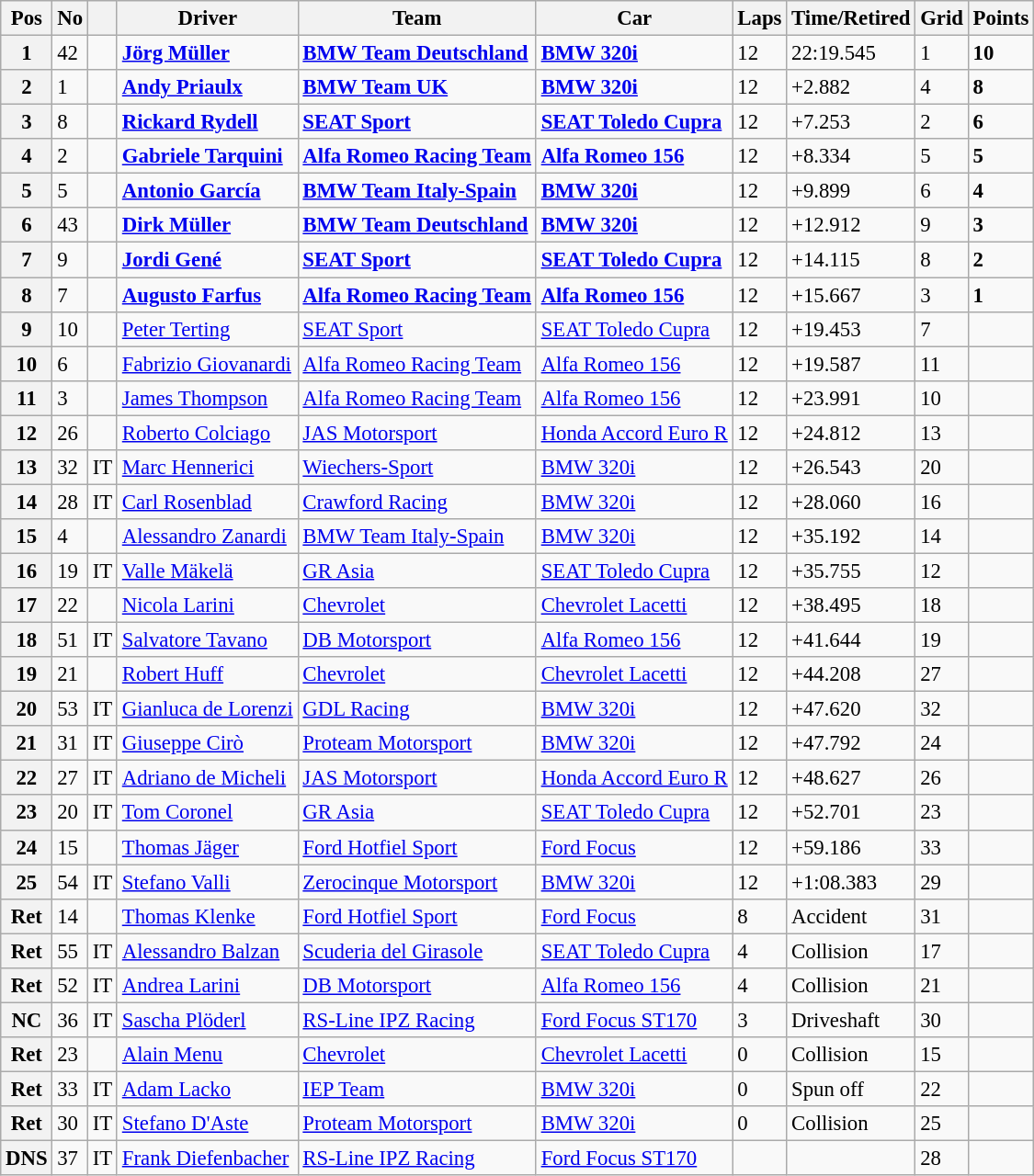<table class="wikitable" style="font-size: 95%">
<tr>
<th>Pos</th>
<th>No</th>
<th></th>
<th>Driver</th>
<th>Team</th>
<th>Car</th>
<th>Laps</th>
<th>Time/Retired</th>
<th>Grid</th>
<th>Points</th>
</tr>
<tr>
<th>1</th>
<td>42</td>
<td></td>
<td> <strong><a href='#'>Jörg Müller</a></strong></td>
<td><strong><a href='#'>BMW Team Deutschland</a></strong></td>
<td><strong><a href='#'>BMW 320i</a></strong></td>
<td>12</td>
<td>22:19.545</td>
<td>1</td>
<td><strong>10</strong></td>
</tr>
<tr>
<th>2</th>
<td>1</td>
<td></td>
<td> <strong><a href='#'>Andy Priaulx</a></strong></td>
<td><strong><a href='#'>BMW Team UK</a></strong></td>
<td><strong><a href='#'>BMW 320i</a></strong></td>
<td>12</td>
<td>+2.882</td>
<td>4</td>
<td><strong>8</strong></td>
</tr>
<tr>
<th>3</th>
<td>8</td>
<td></td>
<td> <strong><a href='#'>Rickard Rydell</a></strong></td>
<td><strong><a href='#'>SEAT Sport</a></strong></td>
<td><strong><a href='#'>SEAT Toledo Cupra</a></strong></td>
<td>12</td>
<td>+7.253</td>
<td>2</td>
<td><strong>6</strong></td>
</tr>
<tr>
<th>4</th>
<td>2</td>
<td></td>
<td> <strong><a href='#'>Gabriele Tarquini</a></strong></td>
<td><strong><a href='#'>Alfa Romeo Racing Team</a></strong></td>
<td><strong><a href='#'>Alfa Romeo 156</a></strong></td>
<td>12</td>
<td>+8.334</td>
<td>5</td>
<td><strong>5</strong></td>
</tr>
<tr>
<th>5</th>
<td>5</td>
<td></td>
<td> <strong><a href='#'>Antonio García</a></strong></td>
<td><strong><a href='#'>BMW Team Italy-Spain</a></strong></td>
<td><strong><a href='#'>BMW 320i</a></strong></td>
<td>12</td>
<td>+9.899</td>
<td>6</td>
<td><strong>4</strong></td>
</tr>
<tr>
<th>6</th>
<td>43</td>
<td></td>
<td> <strong><a href='#'>Dirk Müller</a></strong></td>
<td><strong><a href='#'>BMW Team Deutschland</a></strong></td>
<td><strong><a href='#'>BMW 320i</a></strong></td>
<td>12</td>
<td>+12.912</td>
<td>9</td>
<td><strong>3</strong></td>
</tr>
<tr>
<th>7</th>
<td>9</td>
<td></td>
<td> <strong><a href='#'>Jordi Gené</a></strong></td>
<td><strong><a href='#'>SEAT Sport</a></strong></td>
<td><strong><a href='#'>SEAT Toledo Cupra</a></strong></td>
<td>12</td>
<td>+14.115</td>
<td>8</td>
<td><strong>2</strong></td>
</tr>
<tr>
<th>8</th>
<td>7</td>
<td></td>
<td> <strong><a href='#'>Augusto Farfus</a></strong></td>
<td><strong><a href='#'>Alfa Romeo Racing Team</a></strong></td>
<td><strong><a href='#'>Alfa Romeo 156</a></strong></td>
<td>12</td>
<td>+15.667</td>
<td>3</td>
<td><strong>1</strong></td>
</tr>
<tr>
<th>9</th>
<td>10</td>
<td></td>
<td> <a href='#'>Peter Terting</a></td>
<td><a href='#'>SEAT Sport</a></td>
<td><a href='#'>SEAT Toledo Cupra</a></td>
<td>12</td>
<td>+19.453</td>
<td>7</td>
<td></td>
</tr>
<tr>
<th>10</th>
<td>6</td>
<td></td>
<td> <a href='#'>Fabrizio Giovanardi</a></td>
<td><a href='#'>Alfa Romeo Racing Team</a></td>
<td><a href='#'>Alfa Romeo 156</a></td>
<td>12</td>
<td>+19.587</td>
<td>11</td>
<td></td>
</tr>
<tr>
<th>11</th>
<td>3</td>
<td></td>
<td> <a href='#'>James Thompson</a></td>
<td><a href='#'>Alfa Romeo Racing Team</a></td>
<td><a href='#'>Alfa Romeo 156</a></td>
<td>12</td>
<td>+23.991</td>
<td>10</td>
<td></td>
</tr>
<tr>
<th>12</th>
<td>26</td>
<td></td>
<td> <a href='#'>Roberto Colciago</a></td>
<td><a href='#'>JAS Motorsport</a></td>
<td><a href='#'>Honda Accord Euro R</a></td>
<td>12</td>
<td>+24.812</td>
<td>13</td>
<td></td>
</tr>
<tr>
<th>13</th>
<td>32</td>
<td>IT</td>
<td> <a href='#'>Marc Hennerici</a></td>
<td><a href='#'>Wiechers-Sport</a></td>
<td><a href='#'>BMW 320i</a></td>
<td>12</td>
<td>+26.543</td>
<td>20</td>
<td></td>
</tr>
<tr>
<th>14</th>
<td>28</td>
<td>IT</td>
<td> <a href='#'>Carl Rosenblad</a></td>
<td><a href='#'>Crawford Racing</a></td>
<td><a href='#'>BMW 320i</a></td>
<td>12</td>
<td>+28.060</td>
<td>16</td>
<td></td>
</tr>
<tr>
<th>15</th>
<td>4</td>
<td></td>
<td> <a href='#'>Alessandro Zanardi</a></td>
<td><a href='#'>BMW Team Italy-Spain</a></td>
<td><a href='#'>BMW 320i</a></td>
<td>12</td>
<td>+35.192</td>
<td>14</td>
<td></td>
</tr>
<tr>
<th>16</th>
<td>19</td>
<td>IT</td>
<td> <a href='#'>Valle Mäkelä</a></td>
<td><a href='#'>GR Asia</a></td>
<td><a href='#'>SEAT Toledo Cupra</a></td>
<td>12</td>
<td>+35.755</td>
<td>12</td>
<td></td>
</tr>
<tr>
<th>17</th>
<td>22</td>
<td></td>
<td> <a href='#'>Nicola Larini</a></td>
<td><a href='#'>Chevrolet</a></td>
<td><a href='#'>Chevrolet Lacetti</a></td>
<td>12</td>
<td>+38.495</td>
<td>18</td>
<td></td>
</tr>
<tr>
<th>18</th>
<td>51</td>
<td>IT</td>
<td> <a href='#'>Salvatore Tavano</a></td>
<td><a href='#'>DB Motorsport</a></td>
<td><a href='#'>Alfa Romeo 156</a></td>
<td>12</td>
<td>+41.644</td>
<td>19</td>
<td></td>
</tr>
<tr>
<th>19</th>
<td>21</td>
<td></td>
<td> <a href='#'>Robert Huff</a></td>
<td><a href='#'>Chevrolet</a></td>
<td><a href='#'>Chevrolet Lacetti</a></td>
<td>12</td>
<td>+44.208</td>
<td>27</td>
<td></td>
</tr>
<tr>
<th>20</th>
<td>53</td>
<td>IT</td>
<td> <a href='#'>Gianluca de Lorenzi</a></td>
<td><a href='#'>GDL Racing</a></td>
<td><a href='#'>BMW 320i</a></td>
<td>12</td>
<td>+47.620</td>
<td>32</td>
<td></td>
</tr>
<tr>
<th>21</th>
<td>31</td>
<td>IT</td>
<td>  <a href='#'>Giuseppe Cirò</a></td>
<td><a href='#'>Proteam Motorsport</a></td>
<td><a href='#'>BMW 320i</a></td>
<td>12</td>
<td>+47.792</td>
<td>24</td>
<td></td>
</tr>
<tr>
<th>22</th>
<td>27</td>
<td>IT</td>
<td> <a href='#'>Adriano de Micheli</a></td>
<td><a href='#'>JAS Motorsport</a></td>
<td><a href='#'>Honda Accord Euro R</a></td>
<td>12</td>
<td>+48.627</td>
<td>26</td>
<td></td>
</tr>
<tr>
<th>23</th>
<td>20</td>
<td>IT</td>
<td> <a href='#'>Tom Coronel</a></td>
<td><a href='#'>GR Asia</a></td>
<td><a href='#'>SEAT Toledo Cupra</a></td>
<td>12</td>
<td>+52.701</td>
<td>23</td>
<td></td>
</tr>
<tr>
<th>24</th>
<td>15</td>
<td></td>
<td> <a href='#'>Thomas Jäger</a></td>
<td><a href='#'>Ford Hotfiel Sport</a></td>
<td><a href='#'>Ford Focus</a></td>
<td>12</td>
<td>+59.186</td>
<td>33</td>
<td></td>
</tr>
<tr>
<th>25</th>
<td>54</td>
<td>IT</td>
<td> <a href='#'>Stefano Valli</a></td>
<td><a href='#'>Zerocinque Motorsport</a></td>
<td><a href='#'>BMW 320i</a></td>
<td>12</td>
<td>+1:08.383</td>
<td>29</td>
<td></td>
</tr>
<tr>
<th>Ret</th>
<td>14</td>
<td></td>
<td> <a href='#'>Thomas Klenke</a></td>
<td><a href='#'>Ford Hotfiel Sport</a></td>
<td><a href='#'>Ford Focus</a></td>
<td>8</td>
<td>Accident</td>
<td>31</td>
<td></td>
</tr>
<tr>
<th>Ret</th>
<td>55</td>
<td>IT</td>
<td> <a href='#'>Alessandro Balzan</a></td>
<td><a href='#'>Scuderia del Girasole</a></td>
<td><a href='#'>SEAT Toledo Cupra</a></td>
<td>4</td>
<td>Collision</td>
<td>17</td>
<td></td>
</tr>
<tr>
<th>Ret</th>
<td>52</td>
<td>IT</td>
<td> <a href='#'>Andrea Larini</a></td>
<td><a href='#'>DB Motorsport</a></td>
<td><a href='#'>Alfa Romeo 156</a></td>
<td>4</td>
<td>Collision</td>
<td>21</td>
<td></td>
</tr>
<tr>
<th>NC</th>
<td>36</td>
<td>IT</td>
<td> <a href='#'>Sascha Plöderl</a></td>
<td><a href='#'>RS-Line IPZ Racing</a></td>
<td><a href='#'>Ford Focus ST170</a></td>
<td>3</td>
<td>Driveshaft</td>
<td>30</td>
<td></td>
</tr>
<tr>
<th>Ret</th>
<td>23</td>
<td></td>
<td> <a href='#'>Alain Menu</a></td>
<td><a href='#'>Chevrolet</a></td>
<td><a href='#'>Chevrolet Lacetti</a></td>
<td>0</td>
<td>Collision</td>
<td>15</td>
<td></td>
</tr>
<tr>
<th>Ret</th>
<td>33</td>
<td>IT</td>
<td> <a href='#'>Adam Lacko</a></td>
<td><a href='#'>IEP Team</a></td>
<td><a href='#'>BMW 320i</a></td>
<td>0</td>
<td>Spun off</td>
<td>22</td>
<td></td>
</tr>
<tr>
<th>Ret</th>
<td>30</td>
<td>IT</td>
<td> <a href='#'>Stefano D'Aste</a></td>
<td><a href='#'>Proteam Motorsport</a></td>
<td><a href='#'>BMW 320i</a></td>
<td>0</td>
<td>Collision</td>
<td>25</td>
<td></td>
</tr>
<tr>
<th>DNS</th>
<td>37</td>
<td>IT</td>
<td> <a href='#'>Frank Diefenbacher</a></td>
<td><a href='#'>RS-Line IPZ Racing</a></td>
<td><a href='#'>Ford Focus ST170</a></td>
<td></td>
<td></td>
<td>28</td>
<td></td>
</tr>
</table>
